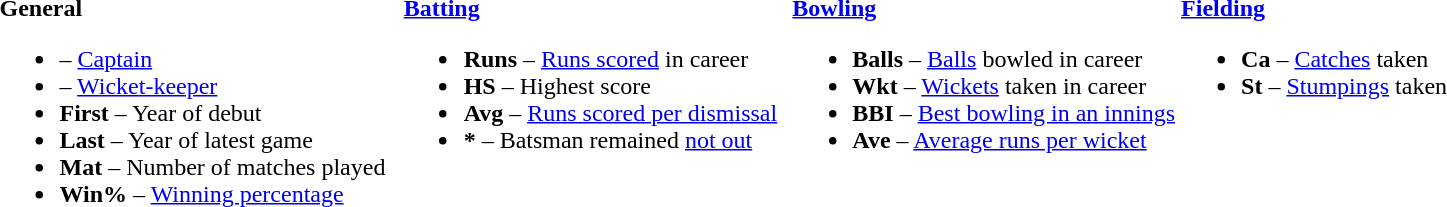<table>
<tr>
<td valign="top" style="width:26%"><br><strong>General</strong><ul><li> – <a href='#'>Captain</a></li><li> – <a href='#'>Wicket-keeper</a></li><li><strong>First</strong> – Year of debut</li><li><strong>Last</strong> – Year of latest game</li><li><strong>Mat</strong> – Number of matches played</li><li><strong>Win%</strong> – <a href='#'>Winning percentage</a></li></ul></td>
<td valign="top" style="width:25%"><br><strong><a href='#'>Batting</a></strong><ul><li><strong>Runs</strong> – <a href='#'>Runs scored</a> in career</li><li><strong>HS</strong> – Highest score</li><li><strong>Avg</strong> – <a href='#'>Runs scored per dismissal</a></li><li><strong>*</strong> – Batsman remained <a href='#'>not out</a></li></ul></td>
<td valign="top" style="width:25%"><br><strong><a href='#'>Bowling</a></strong><ul><li><strong>Balls</strong> – <a href='#'>Balls</a> bowled in career</li><li><strong>Wkt</strong> – <a href='#'>Wickets</a> taken in career</li><li><strong>BBI</strong> – <a href='#'>Best bowling in an innings</a></li><li><strong>Ave</strong> – <a href='#'>Average runs per wicket</a></li></ul></td>
<td valign="top" style="width:24%"><br><strong><a href='#'>Fielding</a></strong><ul><li><strong>Ca</strong> – <a href='#'>Catches</a> taken</li><li><strong>St</strong> – <a href='#'>Stumpings</a> taken</li></ul></td>
</tr>
</table>
